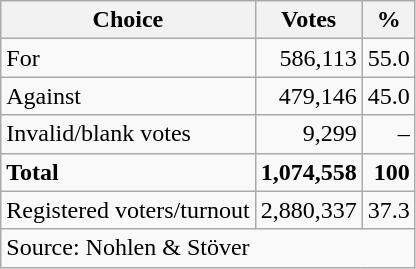<table class=wikitable style=text-align:right>
<tr>
<th>Choice</th>
<th>Votes</th>
<th>%</th>
</tr>
<tr>
<td align=left>For</td>
<td>586,113</td>
<td>55.0</td>
</tr>
<tr>
<td align=left>Against</td>
<td>479,146</td>
<td>45.0</td>
</tr>
<tr>
<td align=left>Invalid/blank votes</td>
<td>9,299</td>
<td>–</td>
</tr>
<tr>
<td align=left><strong>Total</strong></td>
<td><strong>1,074,558</strong></td>
<td><strong>100</strong></td>
</tr>
<tr>
<td align=left>Registered voters/turnout</td>
<td>2,880,337</td>
<td>37.3</td>
</tr>
<tr>
<td align=left colspan=3>Source: Nohlen & Stöver</td>
</tr>
</table>
